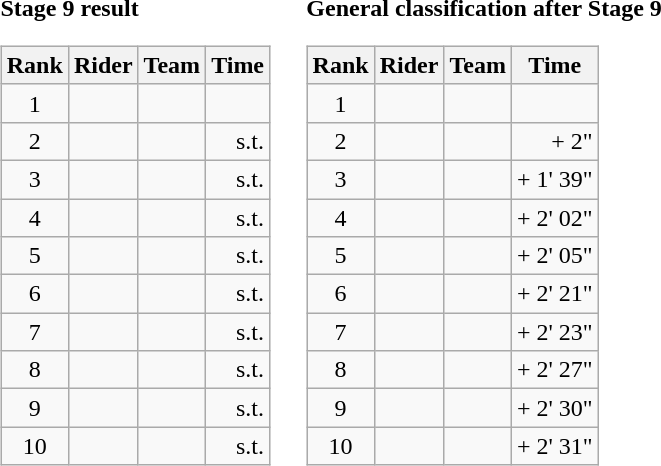<table>
<tr>
<td><strong>Stage 9 result</strong><br><table class="wikitable">
<tr>
<th scope="col">Rank</th>
<th scope="col">Rider</th>
<th scope="col">Team</th>
<th scope="col">Time</th>
</tr>
<tr>
<td style="text-align:center;">1</td>
<td></td>
<td></td>
<td style="text-align:right;"></td>
</tr>
<tr>
<td style="text-align:center;">2</td>
<td></td>
<td></td>
<td style="text-align:right;">s.t.</td>
</tr>
<tr>
<td style="text-align:center;">3</td>
<td></td>
<td></td>
<td style="text-align:right;">s.t.</td>
</tr>
<tr>
<td style="text-align:center;">4</td>
<td></td>
<td></td>
<td style="text-align:right;">s.t.</td>
</tr>
<tr>
<td style="text-align:center;">5</td>
<td></td>
<td></td>
<td style="text-align:right;">s.t.</td>
</tr>
<tr>
<td style="text-align:center;">6</td>
<td></td>
<td></td>
<td style="text-align:right;">s.t.</td>
</tr>
<tr>
<td style="text-align:center;">7</td>
<td></td>
<td></td>
<td style="text-align:right;">s.t.</td>
</tr>
<tr>
<td style="text-align:center;">8</td>
<td></td>
<td></td>
<td style="text-align:right;">s.t.</td>
</tr>
<tr>
<td style="text-align:center;">9</td>
<td></td>
<td></td>
<td style="text-align:right;">s.t.</td>
</tr>
<tr>
<td style="text-align:center;">10</td>
<td></td>
<td></td>
<td style="text-align:right;">s.t.</td>
</tr>
</table>
</td>
<td></td>
<td><strong>General classification after Stage 9</strong><br><table class="wikitable">
<tr>
<th scope="col">Rank</th>
<th scope="col">Rider</th>
<th scope="col">Team</th>
<th scope="col">Time</th>
</tr>
<tr>
<td style="text-align:center;">1</td>
<td></td>
<td></td>
<td style="text-align:right;"></td>
</tr>
<tr>
<td style="text-align:center;">2</td>
<td></td>
<td></td>
<td style="text-align:right;">+ 2"</td>
</tr>
<tr>
<td style="text-align:center;">3</td>
<td></td>
<td></td>
<td style="text-align:right;">+ 1' 39"</td>
</tr>
<tr>
<td style="text-align:center;">4</td>
<td></td>
<td></td>
<td style="text-align:right;">+ 2' 02"</td>
</tr>
<tr>
<td style="text-align:center;">5</td>
<td></td>
<td></td>
<td style="text-align:right;">+ 2' 05"</td>
</tr>
<tr>
<td style="text-align:center;">6</td>
<td></td>
<td></td>
<td style="text-align:right;">+ 2' 21"</td>
</tr>
<tr>
<td style="text-align:center;">7</td>
<td></td>
<td></td>
<td style="text-align:right;">+ 2' 23"</td>
</tr>
<tr>
<td style="text-align:center;">8</td>
<td></td>
<td></td>
<td style="text-align:right;">+ 2' 27"</td>
</tr>
<tr>
<td style="text-align:center;">9</td>
<td></td>
<td></td>
<td style="text-align:right;">+ 2' 30"</td>
</tr>
<tr>
<td style="text-align:center;">10</td>
<td></td>
<td></td>
<td style="text-align:right;">+ 2' 31"</td>
</tr>
</table>
</td>
</tr>
</table>
